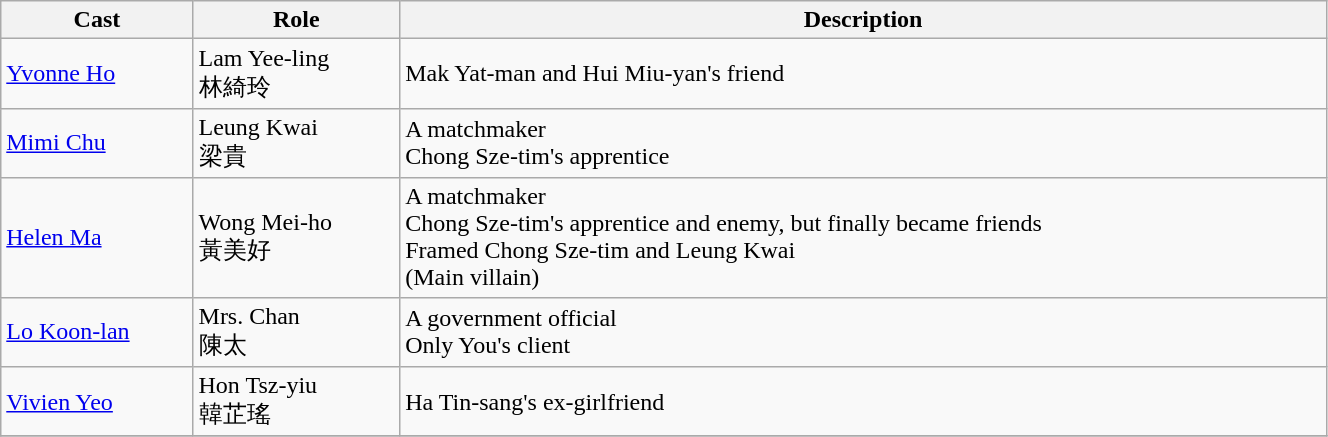<table class="wikitable" width="70%">
<tr>
<th>Cast</th>
<th>Role</th>
<th>Description</th>
</tr>
<tr>
<td><a href='#'>Yvonne Ho</a></td>
<td>Lam Yee-ling<br>林綺玲</td>
<td>Mak Yat-man and Hui Miu-yan's friend</td>
</tr>
<tr>
<td><a href='#'>Mimi Chu</a></td>
<td>Leung Kwai<br>梁貴</td>
<td>A matchmaker<br>Chong Sze-tim's apprentice</td>
</tr>
<tr>
<td><a href='#'>Helen Ma</a></td>
<td>Wong Mei-ho<br>黃美好</td>
<td>A matchmaker<br>Chong Sze-tim's apprentice and enemy, but finally became friends<br>Framed Chong Sze-tim and Leung Kwai<br>(Main villain)</td>
</tr>
<tr>
<td><a href='#'>Lo Koon-lan</a></td>
<td>Mrs. Chan<br>陳太</td>
<td>A government official<br>Only You's client</td>
</tr>
<tr>
<td><a href='#'>Vivien Yeo</a></td>
<td>Hon Tsz-yiu<br>韓芷瑤</td>
<td>Ha Tin-sang's ex-girlfriend</td>
</tr>
<tr>
</tr>
</table>
